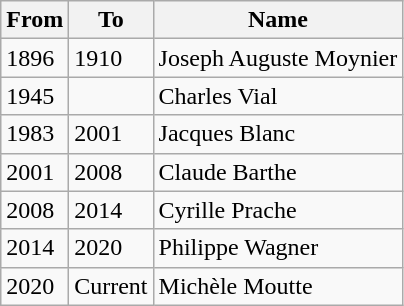<table class="wikitable">
<tr>
<th>From</th>
<th>To</th>
<th>Name</th>
</tr>
<tr>
<td>1896</td>
<td>1910</td>
<td>Joseph Auguste Moynier</td>
</tr>
<tr>
<td>1945</td>
<td></td>
<td>Charles Vial</td>
</tr>
<tr>
<td>1983</td>
<td>2001</td>
<td>Jacques Blanc</td>
</tr>
<tr>
<td>2001</td>
<td>2008</td>
<td>Claude Barthe</td>
</tr>
<tr>
<td>2008</td>
<td>2014</td>
<td>Cyrille Prache</td>
</tr>
<tr>
<td>2014</td>
<td>2020</td>
<td>Philippe Wagner</td>
</tr>
<tr>
<td>2020</td>
<td>Current</td>
<td>Michèle Moutte</td>
</tr>
</table>
